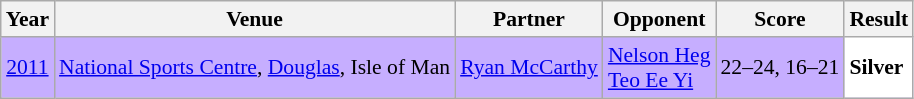<table class="sortable wikitable" style="font-size: 90%;">
<tr>
<th>Year</th>
<th>Venue</th>
<th>Partner</th>
<th>Opponent</th>
<th>Score</th>
<th>Result</th>
</tr>
<tr style="background:#C6AEFF">
<td align="center"><a href='#'>2011</a></td>
<td align="left"><a href='#'>National Sports Centre</a>, <a href='#'>Douglas</a>, Isle of Man</td>
<td align="left"> <a href='#'>Ryan McCarthy</a></td>
<td align="left"> <a href='#'>Nelson Heg</a><br> <a href='#'>Teo Ee Yi</a></td>
<td align="left">22–24, 16–21</td>
<td style="text-align:left; background:white"> <strong>Silver</strong></td>
</tr>
</table>
